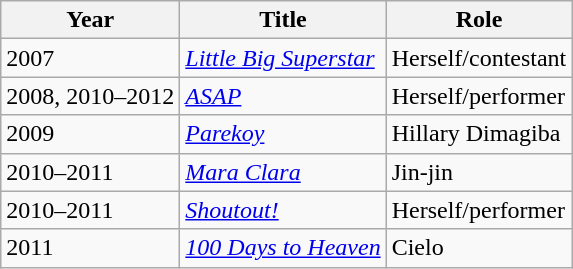<table class="wikitable sortable">
<tr>
<th>Year</th>
<th>Title</th>
<th>Role</th>
</tr>
<tr>
<td>2007</td>
<td><em><a href='#'>Little Big Superstar</a></em></td>
<td>Herself/contestant</td>
</tr>
<tr>
<td>2008, 2010–2012</td>
<td><em><a href='#'>ASAP</a></em></td>
<td>Herself/performer</td>
</tr>
<tr>
<td>2009</td>
<td><em><a href='#'>Parekoy</a></em></td>
<td>Hillary Dimagiba</td>
</tr>
<tr>
<td>2010–2011</td>
<td><em><a href='#'>Mara Clara</a></em></td>
<td>Jin-jin</td>
</tr>
<tr>
<td>2010–2011</td>
<td><em><a href='#'>Shoutout!</a></em></td>
<td>Herself/performer</td>
</tr>
<tr>
<td>2011</td>
<td><em><a href='#'>100 Days to Heaven</a></em></td>
<td>Cielo</td>
</tr>
</table>
